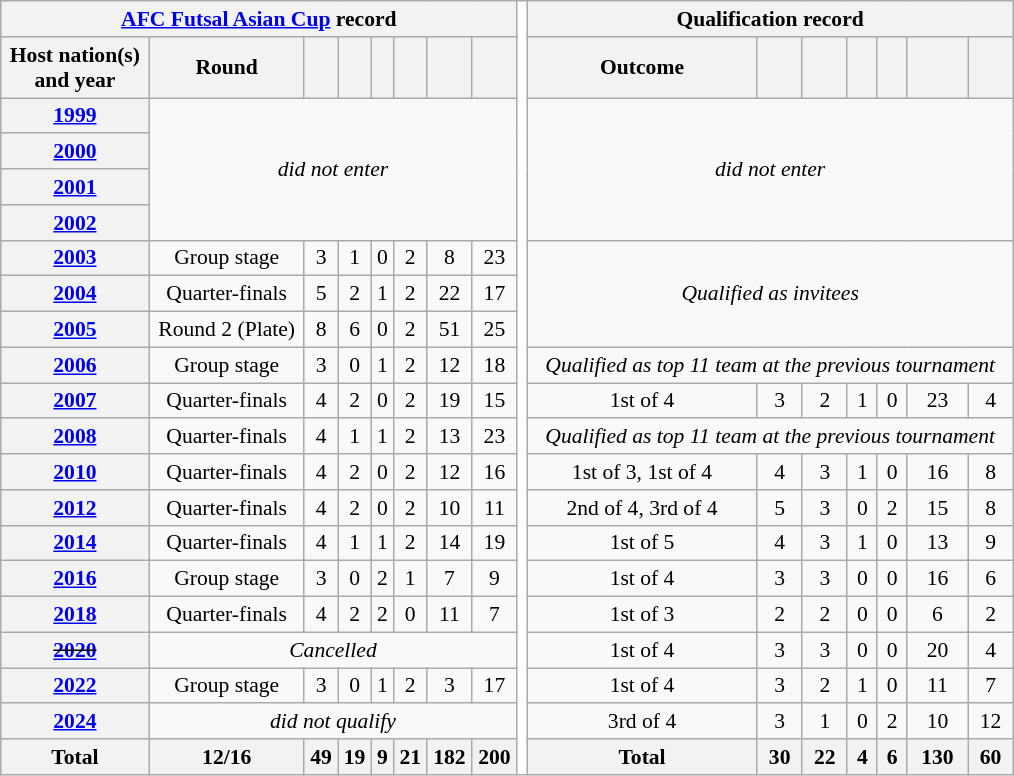<table class="wikitable" style="font-size:90%; text-align:center;">
<tr>
<th colspan="8"><a href='#'>AFC Futsal Asian Cup</a> record</th>
<th rowspan="21" style="width:1%;background:white"></th>
<th colspan=7>Qualification record</th>
</tr>
<tr>
<th scope="col">Host nation(s)<br>and year</th>
<th scope="col">Round</th>
<th scope="col"></th>
<th scope="col"></th>
<th scope="col"></th>
<th scope="col"></th>
<th scope="col"></th>
<th scope="col"></th>
<th scope="col">Outcome</th>
<th scope="col"></th>
<th scope="col"></th>
<th scope="col"></th>
<th scope="col"></th>
<th scope="col"></th>
<th scope="col"></th>
</tr>
<tr>
<th scope="row"> <a href='#'>1999</a></th>
<td colspan="7" rowspan="4"><em>did not enter</em></td>
<td colspan="7" rowspan="4"><em>did not enter</em></td>
</tr>
<tr>
<th scope="row"> <a href='#'>2000</a></th>
</tr>
<tr>
<th scope="row"> <a href='#'>2001</a></th>
</tr>
<tr>
<th scope="row"> <a href='#'>2002</a></th>
</tr>
<tr>
<th scope="row"> <a href='#'>2003</a></th>
<td>Group stage</td>
<td>3</td>
<td>1</td>
<td>0</td>
<td>2</td>
<td>8</td>
<td>23</td>
<td colspan="7" rowspan="3"><em>Qualified as invitees</em></td>
</tr>
<tr>
<th scope="row"> <a href='#'>2004</a></th>
<td>Quarter-finals</td>
<td>5</td>
<td>2</td>
<td>1</td>
<td>2</td>
<td>22</td>
<td>17</td>
</tr>
<tr>
<th scope="row"> <a href='#'>2005</a></th>
<td>Round 2 (Plate)</td>
<td>8</td>
<td>6</td>
<td>0</td>
<td>2</td>
<td>51</td>
<td>25</td>
</tr>
<tr>
<th scope="row"> <a href='#'>2006</a></th>
<td>Group stage</td>
<td>3</td>
<td>0</td>
<td>1</td>
<td>2</td>
<td>12</td>
<td>18</td>
<td colspan="7"><em>Qualified as top 11 team at the previous tournament</em></td>
</tr>
<tr>
<th scope="row"> <a href='#'>2007</a></th>
<td>Quarter-finals</td>
<td>4</td>
<td>2</td>
<td>0</td>
<td>2</td>
<td>19</td>
<td>15</td>
<td>1st of 4</td>
<td>3</td>
<td>2</td>
<td>1</td>
<td>0</td>
<td>23</td>
<td>4</td>
</tr>
<tr>
<th scope="row"> <a href='#'>2008</a></th>
<td>Quarter-finals</td>
<td>4</td>
<td>1</td>
<td>1</td>
<td>2</td>
<td>13</td>
<td>23</td>
<td colspan="7"><em>Qualified as top 11 team at the previous tournament</em></td>
</tr>
<tr>
<th scope="row"> <a href='#'>2010</a></th>
<td>Quarter-finals</td>
<td>4</td>
<td>2</td>
<td>0</td>
<td>2</td>
<td>12</td>
<td>16</td>
<td>1st of 3, 1st of 4</td>
<td>4</td>
<td>3</td>
<td>1</td>
<td>0</td>
<td>16</td>
<td>8</td>
</tr>
<tr>
<th scope="row"> <a href='#'>2012</a></th>
<td>Quarter-finals</td>
<td>4</td>
<td>2</td>
<td>0</td>
<td>2</td>
<td>10</td>
<td>11</td>
<td>2nd of 4, 3rd of 4</td>
<td>5</td>
<td>3</td>
<td>0</td>
<td>2</td>
<td>15</td>
<td>8</td>
</tr>
<tr>
<th scope="row"> <a href='#'>2014</a></th>
<td>Quarter-finals</td>
<td>4</td>
<td>1</td>
<td>1</td>
<td>2</td>
<td>14</td>
<td>19</td>
<td>1st of 5</td>
<td>4</td>
<td>3</td>
<td>1</td>
<td>0</td>
<td>13</td>
<td>9</td>
</tr>
<tr>
<th scope="row"> <a href='#'>2016</a></th>
<td>Group stage</td>
<td>3</td>
<td>0</td>
<td>2</td>
<td>1</td>
<td>7</td>
<td>9</td>
<td>1st of 4</td>
<td>3</td>
<td>3</td>
<td>0</td>
<td>0</td>
<td>16</td>
<td>6</td>
</tr>
<tr>
<th scope="row"> <a href='#'>2018</a></th>
<td>Quarter-finals</td>
<td>4</td>
<td>2</td>
<td>2</td>
<td>0</td>
<td>11</td>
<td>7</td>
<td>1st of 3</td>
<td>2</td>
<td>2</td>
<td>0</td>
<td>0</td>
<td>6</td>
<td>2</td>
</tr>
<tr>
<th scope="row"> <s><a href='#'>2020</a></s></th>
<td colspan="7"><em>Cancelled</em></td>
<td>1st of 4</td>
<td>3</td>
<td>3</td>
<td>0</td>
<td>0</td>
<td>20</td>
<td>4</td>
</tr>
<tr>
<th> <a href='#'>2022</a></th>
<td>Group stage</td>
<td>3</td>
<td>0</td>
<td>1</td>
<td>2</td>
<td>3</td>
<td>17</td>
<td>1st of 4</td>
<td>3</td>
<td>2</td>
<td>1</td>
<td>0</td>
<td>11</td>
<td>7</td>
</tr>
<tr>
<th> <a href='#'>2024</a></th>
<td colspan="7"><em>did not qualify</em></td>
<td>3rd of 4</td>
<td>3</td>
<td>1</td>
<td>0</td>
<td>2</td>
<td>10</td>
<td>12</td>
</tr>
<tr>
<th><strong>Total</strong></th>
<th>12/16</th>
<th>49</th>
<th>19</th>
<th>9</th>
<th>21</th>
<th>182</th>
<th>200</th>
<th>Total</th>
<th>30</th>
<th>22</th>
<th>4</th>
<th>6</th>
<th>130</th>
<th>60</th>
</tr>
</table>
